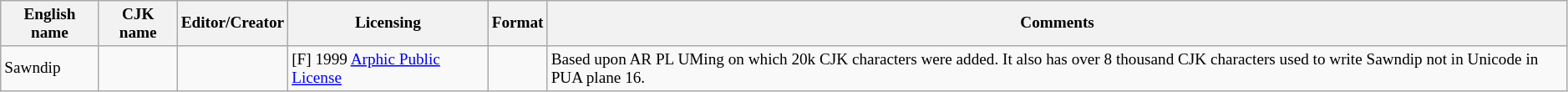<table class="wikitable sortable" style="font-size: 0.8em;">
<tr>
<th>English name</th>
<th>CJK name</th>
<th>Editor/Creator</th>
<th>Licensing</th>
<th>Format</th>
<th>Comments</th>
</tr>
<tr>
<td>Sawndip</td>
<td></td>
<td></td>
<td><span>[F]</span> 1999 <a href='#'>Arphic Public License</a></td>
<td></td>
<td>Based upon AR PL UMing on which 20k CJK characters were added. It also has over 8 thousand CJK characters used to write Sawndip not in Unicode in PUA plane 16.</td>
</tr>
</table>
